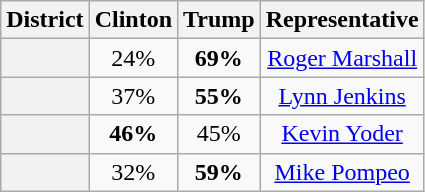<table class="wikitable sortable">
<tr>
<th>District</th>
<th>Clinton</th>
<th>Trump</th>
<th class="unsortable">Representative</th>
</tr>
<tr align=center>
<th></th>
<td>24%</td>
<td><strong>69%</strong></td>
<td><a href='#'>Roger Marshall</a></td>
</tr>
<tr align=center>
<th></th>
<td>37%</td>
<td><strong>55%</strong></td>
<td><a href='#'>Lynn Jenkins</a></td>
</tr>
<tr align=center>
<th></th>
<td><strong>46%</strong></td>
<td>45%</td>
<td><a href='#'>Kevin Yoder</a></td>
</tr>
<tr align=center>
<th></th>
<td>32%</td>
<td><strong>59%</strong></td>
<td><a href='#'>Mike Pompeo</a></td>
</tr>
</table>
